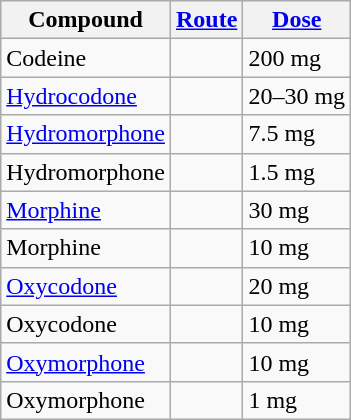<table class="wikitable floatright">
<tr>
<th>Compound</th>
<th><a href='#'>Route</a></th>
<th><a href='#'>Dose</a></th>
</tr>
<tr>
<td>Codeine</td>
<td></td>
<td>200 mg</td>
</tr>
<tr>
<td><a href='#'>Hydrocodone</a></td>
<td></td>
<td>20–30 mg</td>
</tr>
<tr>
<td><a href='#'>Hydromorphone</a></td>
<td></td>
<td>7.5 mg</td>
</tr>
<tr>
<td>Hydromorphone</td>
<td></td>
<td>1.5 mg</td>
</tr>
<tr>
<td><a href='#'>Morphine</a></td>
<td></td>
<td>30 mg</td>
</tr>
<tr>
<td>Morphine</td>
<td></td>
<td>10 mg</td>
</tr>
<tr>
<td><a href='#'>Oxycodone</a></td>
<td></td>
<td>20 mg</td>
</tr>
<tr>
<td>Oxycodone</td>
<td></td>
<td>10 mg</td>
</tr>
<tr>
<td><a href='#'>Oxymorphone</a></td>
<td></td>
<td>10 mg</td>
</tr>
<tr>
<td>Oxymorphone</td>
<td></td>
<td>1 mg</td>
</tr>
</table>
